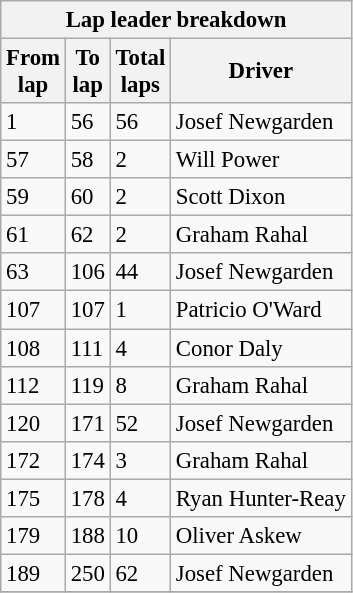<table class="wikitable" style="font-size: 95%">
<tr>
<th colspan=4>Lap leader breakdown</th>
</tr>
<tr>
<th>From<br>lap</th>
<th>To<br>lap</th>
<th>Total<br>laps</th>
<th>Driver</th>
</tr>
<tr>
<td>1</td>
<td>56</td>
<td>56</td>
<td>Josef Newgarden</td>
</tr>
<tr>
<td>57</td>
<td>58</td>
<td>2</td>
<td>Will Power</td>
</tr>
<tr>
<td>59</td>
<td>60</td>
<td>2</td>
<td>Scott Dixon</td>
</tr>
<tr>
<td>61</td>
<td>62</td>
<td>2</td>
<td>Graham Rahal</td>
</tr>
<tr>
<td>63</td>
<td>106</td>
<td>44</td>
<td>Josef Newgarden</td>
</tr>
<tr>
<td>107</td>
<td>107</td>
<td>1</td>
<td>Patricio O'Ward</td>
</tr>
<tr>
<td>108</td>
<td>111</td>
<td>4</td>
<td>Conor Daly</td>
</tr>
<tr>
<td>112</td>
<td>119</td>
<td>8</td>
<td>Graham Rahal</td>
</tr>
<tr>
<td>120</td>
<td>171</td>
<td>52</td>
<td>Josef Newgarden</td>
</tr>
<tr>
<td>172</td>
<td>174</td>
<td>3</td>
<td>Graham Rahal</td>
</tr>
<tr>
<td>175</td>
<td>178</td>
<td>4</td>
<td>Ryan Hunter-Reay</td>
</tr>
<tr>
<td>179</td>
<td>188</td>
<td>10</td>
<td>Oliver Askew</td>
</tr>
<tr>
<td>189</td>
<td>250</td>
<td>62</td>
<td>Josef Newgarden</td>
</tr>
<tr>
</tr>
</table>
